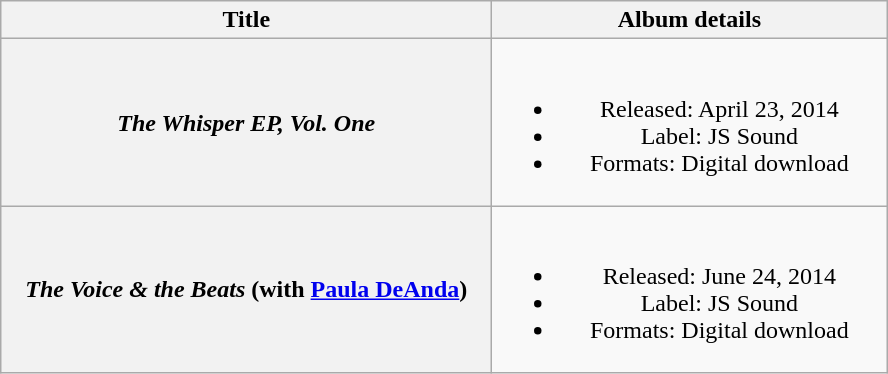<table class="wikitable plainrowheaders" style="text-align:center;">
<tr>
<th scope="col" style="width:20em;">Title</th>
<th scope="col" style="width:16em;">Album details</th>
</tr>
<tr>
<th scope="row"><em>The Whisper EP, Vol. One</em></th>
<td><br><ul><li>Released: April 23, 2014</li><li>Label: JS Sound</li><li>Formats: Digital download</li></ul></td>
</tr>
<tr>
<th scope="row"><em>The Voice & the Beats</em> <span>(with <a href='#'>Paula DeAnda</a>)</span></th>
<td><br><ul><li>Released: June 24, 2014</li><li>Label: JS Sound</li><li>Formats: Digital download</li></ul></td>
</tr>
</table>
